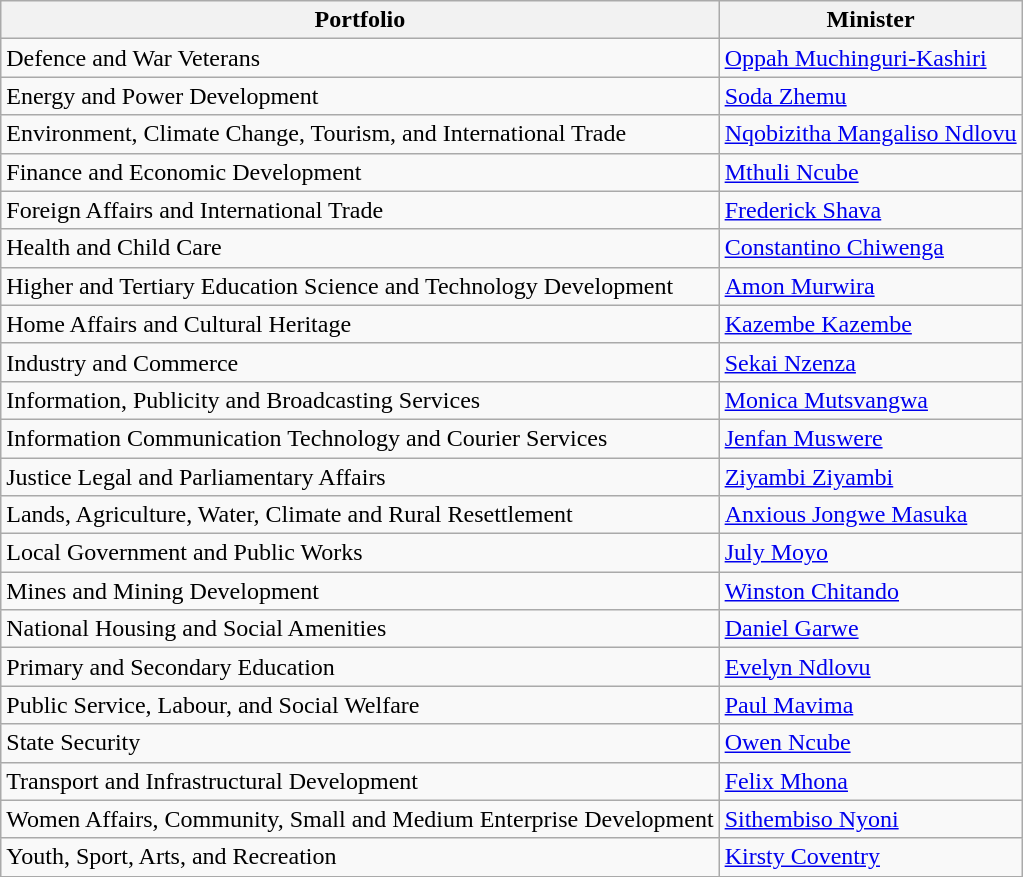<table class="wikitable">
<tr>
<th>Portfolio</th>
<th>Minister</th>
</tr>
<tr>
<td>Defence and War Veterans</td>
<td><a href='#'>Oppah Muchinguri-Kashiri</a></td>
</tr>
<tr>
<td>Energy and Power Development</td>
<td><a href='#'>Soda Zhemu</a></td>
</tr>
<tr>
<td>Environment, Climate Change, Tourism, and International Trade</td>
<td><a href='#'>Nqobizitha Mangaliso Ndlovu</a></td>
</tr>
<tr>
<td>Finance and Economic Development</td>
<td><a href='#'>Mthuli Ncube</a></td>
</tr>
<tr>
<td>Foreign Affairs and International Trade</td>
<td><a href='#'>Frederick Shava</a></td>
</tr>
<tr>
<td>Health and Child Care</td>
<td><a href='#'>Constantino Chiwenga</a></td>
</tr>
<tr>
<td>Higher and Tertiary Education Science and Technology Development</td>
<td><a href='#'>Amon Murwira</a></td>
</tr>
<tr>
<td>Home Affairs and Cultural Heritage</td>
<td><a href='#'>Kazembe Kazembe</a></td>
</tr>
<tr>
<td>Industry and Commerce</td>
<td><a href='#'>Sekai Nzenza</a></td>
</tr>
<tr>
<td>Information, Publicity and Broadcasting Services</td>
<td><a href='#'>Monica Mutsvangwa</a></td>
</tr>
<tr>
<td>Information Communication Technology and Courier Services</td>
<td><a href='#'>Jenfan Muswere</a></td>
</tr>
<tr>
<td>Justice Legal and Parliamentary Affairs</td>
<td><a href='#'>Ziyambi Ziyambi</a></td>
</tr>
<tr>
<td>Lands, Agriculture, Water, Climate and Rural Resettlement</td>
<td><a href='#'>Anxious Jongwe Masuka</a></td>
</tr>
<tr>
<td>Local Government and Public Works</td>
<td><a href='#'>July Moyo</a></td>
</tr>
<tr>
<td>Mines and Mining Development</td>
<td><a href='#'>Winston Chitando</a></td>
</tr>
<tr>
<td>National Housing and Social Amenities</td>
<td><a href='#'>Daniel Garwe</a></td>
</tr>
<tr>
<td>Primary and Secondary Education</td>
<td><a href='#'>Evelyn Ndlovu</a></td>
</tr>
<tr>
<td>Public Service, Labour, and Social Welfare</td>
<td><a href='#'>Paul Mavima</a></td>
</tr>
<tr>
<td>State Security</td>
<td><a href='#'>Owen Ncube</a></td>
</tr>
<tr>
<td>Transport and Infrastructural Development</td>
<td><a href='#'>Felix Mhona</a></td>
</tr>
<tr>
<td>Women Affairs, Community, Small and Medium Enterprise Development</td>
<td><a href='#'>Sithembiso Nyoni</a></td>
</tr>
<tr>
<td>Youth, Sport, Arts, and Recreation</td>
<td><a href='#'>Kirsty Coventry</a></td>
</tr>
</table>
